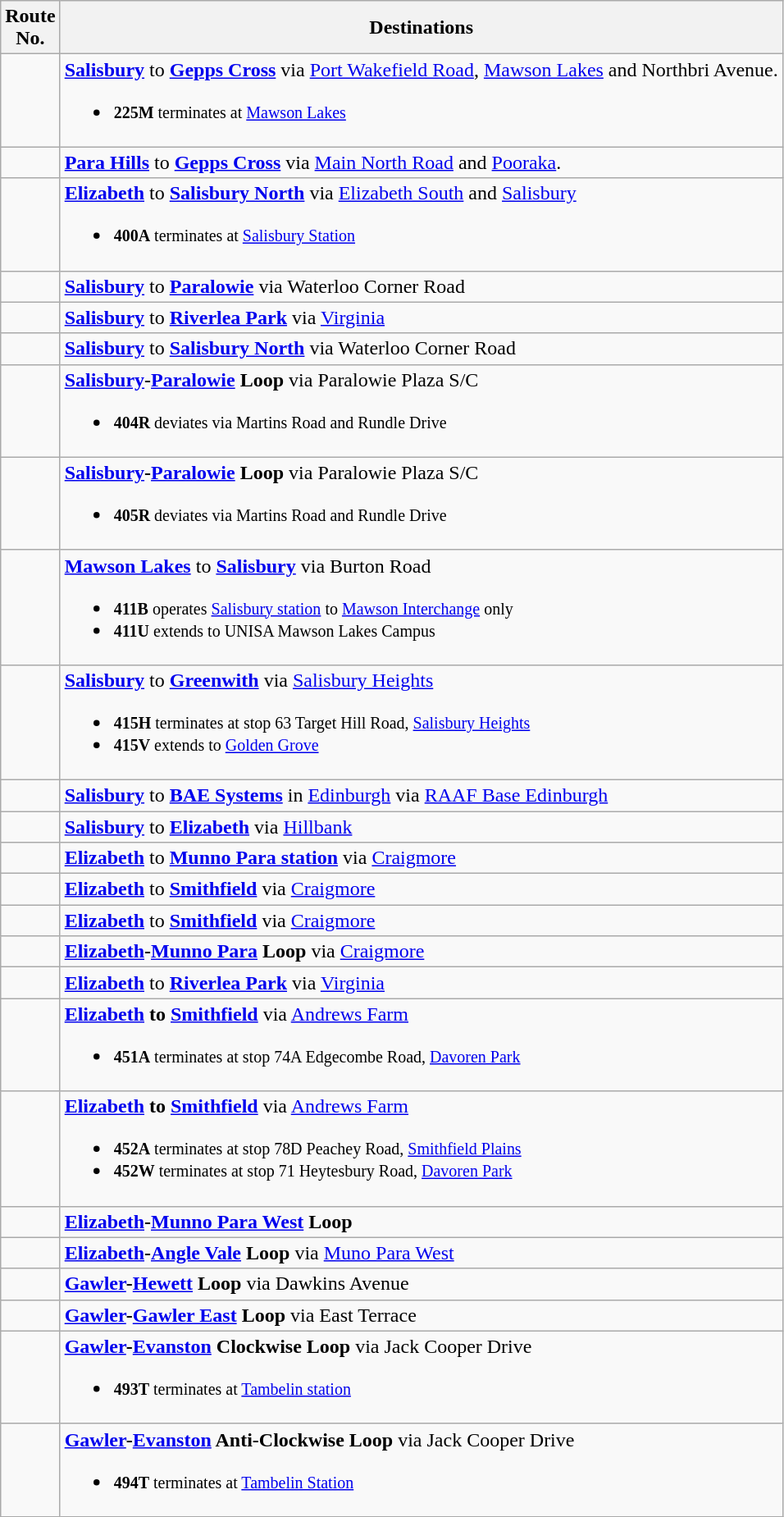<table class="wikitable">
<tr>
<th>Route<br>No.</th>
<th>Destinations</th>
</tr>
<tr>
<td></td>
<td><strong><a href='#'>Salisbury</a></strong> to <strong><a href='#'>Gepps Cross</a></strong> via <a href='#'>Port Wakefield Road</a>, <a href='#'>Mawson Lakes</a> and Northbri Avenue.<br><ul><li><small> <strong>225M</strong> terminates at <a href='#'>Mawson Lakes</a> </small></li></ul></td>
</tr>
<tr>
<td></td>
<td><strong><a href='#'>Para Hills</a></strong> to <strong><a href='#'>Gepps Cross</a></strong> via <a href='#'>Main North Road</a> and <a href='#'>Pooraka</a>.</td>
</tr>
<tr>
<td></td>
<td><strong><a href='#'>Elizabeth</a></strong> to <strong><a href='#'>Salisbury North</a></strong> via <a href='#'>Elizabeth South</a> and <a href='#'>Salisbury</a><br><ul><li><small> <strong>400A</strong> terminates at <a href='#'>Salisbury Station</a></small></li></ul></td>
</tr>
<tr>
<td></td>
<td><strong><a href='#'>Salisbury</a></strong> to <strong><a href='#'>Paralowie</a></strong> via Waterloo Corner Road</td>
</tr>
<tr>
<td></td>
<td><strong><a href='#'>Salisbury</a></strong> to <strong><a href='#'>Riverlea Park</a></strong> via <a href='#'>Virginia</a></td>
</tr>
<tr>
<td></td>
<td><strong><a href='#'>Salisbury</a></strong> to <strong><a href='#'>Salisbury North</a></strong> via Waterloo Corner Road</td>
</tr>
<tr>
<td></td>
<td><strong><a href='#'>Salisbury</a>-<a href='#'>Paralowie</a> Loop</strong> via Paralowie Plaza S/C<br><ul><li><small> <strong>404R</strong> deviates via Martins Road and Rundle Drive </small></li></ul></td>
</tr>
<tr>
<td></td>
<td><strong><a href='#'>Salisbury</a>-<a href='#'>Paralowie</a> Loop</strong> via Paralowie Plaza S/C<br><ul><li><small> <strong>405R</strong> deviates via Martins Road and Rundle Drive </small></li></ul></td>
</tr>
<tr>
<td></td>
<td><strong><a href='#'>Mawson Lakes</a></strong> to <strong><a href='#'>Salisbury</a></strong> via Burton Road<br><ul><li><small> <strong>411B</strong> operates <a href='#'>Salisbury station</a> to <a href='#'>Mawson Interchange</a> only </small></li><li><small> <strong>411U</strong> extends to UNISA Mawson Lakes Campus </small></li></ul></td>
</tr>
<tr>
<td></td>
<td><strong><a href='#'>Salisbury</a></strong> to <strong><a href='#'>Greenwith</a></strong> via <a href='#'>Salisbury Heights</a><br><ul><li><small> <strong>415H</strong> terminates at stop 63 Target Hill Road, <a href='#'>Salisbury Heights</a> </small></li><li><small> <strong>415V</strong> extends to <a href='#'>Golden Grove</a> </small></li></ul></td>
</tr>
<tr>
<td></td>
<td><strong><a href='#'>Salisbury</a></strong> to <strong><a href='#'>BAE Systems</a></strong> in <a href='#'>Edinburgh</a> via <a href='#'>RAAF Base Edinburgh</a></td>
</tr>
<tr>
<td></td>
<td><strong><a href='#'>Salisbury</a></strong> to <strong><a href='#'>Elizabeth</a></strong> via <a href='#'>Hillbank</a></td>
</tr>
<tr>
<td></td>
<td><strong><a href='#'>Elizabeth</a></strong> to <strong><a href='#'>Munno Para station</a></strong> via <a href='#'>Craigmore</a></td>
</tr>
<tr>
<td></td>
<td><strong><a href='#'>Elizabeth</a></strong> to <strong><a href='#'>Smithfield</a></strong> via <a href='#'>Craigmore</a></td>
</tr>
<tr>
<td></td>
<td><strong><a href='#'>Elizabeth</a></strong> to <strong><a href='#'>Smithfield</a></strong> via <a href='#'>Craigmore</a></td>
</tr>
<tr>
<td></td>
<td><strong><a href='#'>Elizabeth</a>-<a href='#'>Munno Para</a> Loop</strong> via <a href='#'>Craigmore</a></td>
</tr>
<tr>
<td></td>
<td><strong><a href='#'>Elizabeth</a></strong> to <strong><a href='#'>Riverlea Park</a></strong> via <a href='#'>Virginia</a></td>
</tr>
<tr>
<td></td>
<td><strong><a href='#'>Elizabeth</a> to <a href='#'>Smithfield</a></strong> via <a href='#'>Andrews Farm</a><br><ul><li><small> <strong>451A</strong> terminates at stop 74A Edgecombe Road, <a href='#'>Davoren Park</a> </small></li></ul></td>
</tr>
<tr>
<td></td>
<td><strong><a href='#'>Elizabeth</a> to <a href='#'>Smithfield</a></strong> via <a href='#'>Andrews Farm</a><br><ul><li><small> <strong>452A</strong> terminates at stop 78D Peachey Road, <a href='#'>Smithfield Plains</a> </small></li><li><small> <strong>452W</strong> terminates at stop 71 Heytesbury Road, <a href='#'>Davoren Park</a> </small></li></ul></td>
</tr>
<tr>
<td></td>
<td><strong><a href='#'>Elizabeth</a>-<a href='#'>Munno Para West</a> Loop</strong></td>
</tr>
<tr>
<td></td>
<td><strong><a href='#'>Elizabeth</a>-<a href='#'>Angle Vale</a> Loop</strong> via <a href='#'>Muno Para West</a></td>
</tr>
<tr>
<td></td>
<td><strong><a href='#'>Gawler</a>-<a href='#'>Hewett</a> Loop</strong> via Dawkins Avenue</td>
</tr>
<tr>
<td></td>
<td><strong><a href='#'>Gawler</a>-<a href='#'>Gawler East</a> Loop</strong> via East Terrace</td>
</tr>
<tr>
<td></td>
<td><strong><a href='#'>Gawler</a>-<a href='#'>Evanston</a> Clockwise Loop</strong> via Jack Cooper Drive<br><ul><li><small> <strong>493T</strong> terminates at <a href='#'>Tambelin station</a> </small></li></ul></td>
</tr>
<tr>
<td></td>
<td><strong><a href='#'>Gawler</a>-<a href='#'>Evanston</a> Anti-Clockwise Loop</strong> via Jack Cooper Drive<br><ul><li><small> <strong>494T</strong> terminates at <a href='#'>Tambelin Station</a> </small></li></ul></td>
</tr>
</table>
